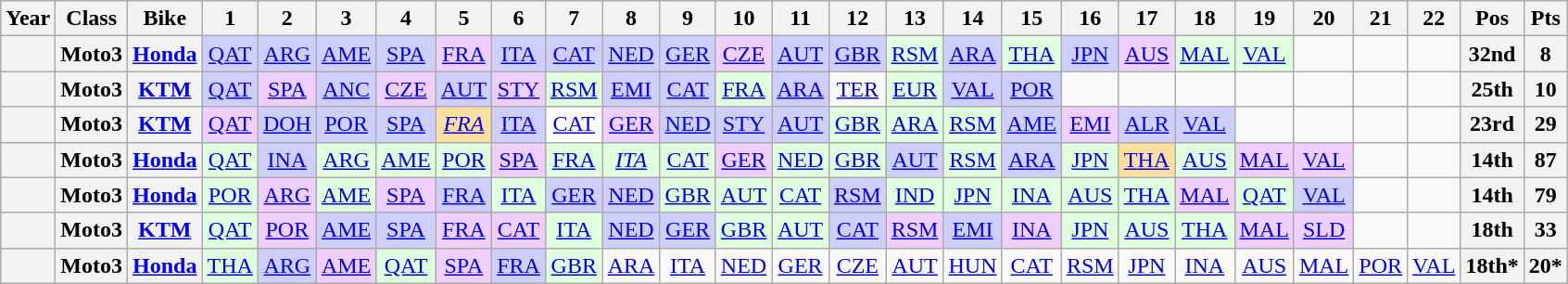<table class="wikitable" style="text-align:center;">
<tr>
<th>Year</th>
<th>Class</th>
<th>Bike</th>
<th>1</th>
<th>2</th>
<th>3</th>
<th>4</th>
<th>5</th>
<th>6</th>
<th>7</th>
<th>8</th>
<th>9</th>
<th>10</th>
<th>11</th>
<th>12</th>
<th>13</th>
<th>14</th>
<th>15</th>
<th>16</th>
<th>17</th>
<th>18</th>
<th>19</th>
<th>20</th>
<th>21</th>
<th>22</th>
<th>Pos</th>
<th>Pts</th>
</tr>
<tr>
<th></th>
<th>Moto3</th>
<th><a href='#'>Honda</a></th>
<td style="background:#cfcfff;"><a href='#'>QAT</a><br></td>
<td style="background:#cfcfff;"><a href='#'>ARG</a><br></td>
<td style="background:#cfcfff;"><a href='#'>AME</a><br></td>
<td style="background:#cfcfff;"><a href='#'>SPA</a><br></td>
<td style="background:#efcfff;"><a href='#'>FRA</a><br></td>
<td style="background:#cfcfff;"><a href='#'>ITA</a><br></td>
<td style="background:#cfcfff;"><a href='#'>CAT</a><br></td>
<td style="background:#cfcfff;"><a href='#'>NED</a><br></td>
<td style="background:#cfcfff;"><a href='#'>GER</a><br></td>
<td style="background:#efcfff;"><a href='#'>CZE</a><br></td>
<td style="background:#cfcfff;"><a href='#'>AUT</a><br></td>
<td style="background:#cfcfff;"><a href='#'>GBR</a><br></td>
<td style="background:#dfffdf;"><a href='#'>RSM</a><br></td>
<td style="background:#cfcfff;"><a href='#'>ARA</a><br></td>
<td style="background:#dfffdf;"><a href='#'>THA</a><br></td>
<td style="background:#cfcfff;"><a href='#'>JPN</a><br></td>
<td style="background:#efcfff;"><a href='#'>AUS</a><br></td>
<td style="background:#dfffdf;"><a href='#'>MAL</a><br></td>
<td style="background:#dfffdf;"><a href='#'>VAL</a><br></td>
<td></td>
<td></td>
<td></td>
<th>32nd</th>
<th>8</th>
</tr>
<tr>
<th></th>
<th>Moto3</th>
<th><a href='#'>KTM</a></th>
<td style="background:#cfcfff;"><a href='#'>QAT</a><br></td>
<td style="background:#efcfff;"><a href='#'>SPA</a><br></td>
<td style="background:#cfcfff;"><a href='#'>ANC</a><br></td>
<td style="background:#efcfff;"><a href='#'>CZE</a><br></td>
<td style="background:#cfcfff;"><a href='#'>AUT</a><br></td>
<td style="background:#efcfff;"><a href='#'>STY</a><br></td>
<td style="background:#dfffdf;"><a href='#'>RSM</a><br></td>
<td style="background:#cfcfff;"><a href='#'>EMI</a><br></td>
<td style="background:#cfcfff;"><a href='#'>CAT</a><br></td>
<td style="background:#dfffdf;"><a href='#'>FRA</a><br></td>
<td style="background:#cfcfff;"><a href='#'>ARA</a><br></td>
<td><a href='#'>TER</a></td>
<td style="background:#dfffdf;"><a href='#'>EUR</a><br></td>
<td style="background:#cfcfff;"><a href='#'>VAL</a><br></td>
<td style="background:#cfcfff;"><a href='#'>POR</a><br></td>
<td></td>
<td></td>
<td></td>
<td></td>
<td></td>
<td></td>
<td></td>
<th>25th</th>
<th>10</th>
</tr>
<tr>
<th></th>
<th>Moto3</th>
<th><a href='#'>KTM</a></th>
<td style="background:#efcfff;"><a href='#'>QAT</a><br></td>
<td style="background:#cfcfff;"><a href='#'>DOH</a><br></td>
<td style="background:#cfcfff;"><a href='#'>POR</a><br></td>
<td style="background:#cfcfff;"><a href='#'>SPA</a><br></td>
<td style="background:#ffdf9f;"><em><a href='#'>FRA</a></em><br></td>
<td style="background:#cfcfff;"><a href='#'>ITA</a><br></td>
<td style="background:#ffffff;"><a href='#'>CAT</a><br></td>
<td style="background:#efcfff;"><a href='#'>GER</a><br></td>
<td style="background:#cfcfff;"><a href='#'>NED</a><br></td>
<td style="background:#cfcfff;"><a href='#'>STY</a><br></td>
<td style="background:#cfcfff;"><a href='#'>AUT</a><br></td>
<td style="background:#dfffdf;"><a href='#'>GBR</a><br></td>
<td style="background:#dfffdf;"><a href='#'>ARA</a><br></td>
<td style="background:#dfffdf;"><a href='#'>RSM</a><br></td>
<td style="background:#cfcfff;"><a href='#'>AME</a><br></td>
<td style="background:#efcfff;"><a href='#'>EMI</a><br></td>
<td style="background:#cfcfff;"><a href='#'>ALR</a><br></td>
<td style="background:#cfcfff;"><a href='#'>VAL</a><br></td>
<td></td>
<td></td>
<td></td>
<td></td>
<th>23rd</th>
<th>29</th>
</tr>
<tr>
<th></th>
<th>Moto3</th>
<th><a href='#'>Honda</a></th>
<td style="background:#dfffdf;"><a href='#'>QAT</a><br></td>
<td style="background:#cfcfff;"><a href='#'>INA</a><br></td>
<td style="background:#dfffdf;"><a href='#'>ARG</a><br></td>
<td style="background:#dfffdf;"><a href='#'>AME</a><br></td>
<td style="background:#dfffdf;"><a href='#'>POR</a><br></td>
<td style="background:#efcfff;"><a href='#'>SPA</a><br></td>
<td style="background:#dfffdf;"><a href='#'>FRA</a><br></td>
<td style="background:#dfffdf;"><em><a href='#'>ITA</a></em><br></td>
<td style="background:#dfffdf;"><a href='#'>CAT</a><br></td>
<td style="background:#efcfff;"><a href='#'>GER</a><br></td>
<td style="background:#dfffdf;"><a href='#'>NED</a><br></td>
<td style="background:#dfffdf;"><a href='#'>GBR</a><br></td>
<td style="background:#cfcfff;"><a href='#'>AUT</a><br></td>
<td style="background:#dfffdf;"><a href='#'>RSM</a><br></td>
<td style="background:#cfcfff;"><a href='#'>ARA</a><br></td>
<td style="background:#dfffdf;"><a href='#'>JPN</a><br></td>
<td style="background:#ffdf9f;"><a href='#'>THA</a><br></td>
<td style="background:#dfffdf;"><a href='#'>AUS</a><br></td>
<td style="background:#efcfff;"><a href='#'>MAL</a><br></td>
<td style="background:#efcfff;"><a href='#'>VAL</a><br></td>
<td></td>
<td></td>
<th>14th</th>
<th>87</th>
</tr>
<tr>
<th></th>
<th>Moto3</th>
<th><a href='#'>Honda</a></th>
<td style="background:#dfffdf;"><a href='#'>POR</a><br></td>
<td style="background:#efcfff;"><a href='#'>ARG</a><br></td>
<td style="background:#dfffdf;"><a href='#'>AME</a><br></td>
<td style="background:#efcfff;"><a href='#'>SPA</a><br></td>
<td style="background:#cfcfff;"><a href='#'>FRA</a><br></td>
<td style="background:#dfffdf;"><a href='#'>ITA</a><br></td>
<td style="background:#cfcfff;"><a href='#'>GER</a><br></td>
<td style="background:#cfcfff;"><a href='#'>NED</a><br></td>
<td style="background:#dfffdf;"><a href='#'>GBR</a><br></td>
<td style="background:#dfffdf;"><a href='#'>AUT</a><br></td>
<td style="background:#dfffdf;"><a href='#'>CAT</a><br></td>
<td style="background:#cfcfff;"><a href='#'>RSM</a><br></td>
<td style="background:#dfffdf;"><a href='#'>IND</a><br></td>
<td style="background:#dfffdf;"><a href='#'>JPN</a><br></td>
<td style="background:#dfffdf;"><a href='#'>INA</a><br></td>
<td style="background:#dfffdf;"><a href='#'>AUS</a><br></td>
<td style="background:#dfffdf;"><a href='#'>THA</a><br></td>
<td style="background:#efcfff;"><a href='#'>MAL</a><br></td>
<td style="background:#dfffdf;"><a href='#'>QAT</a><br></td>
<td style="background:#cfcfff;"><a href='#'>VAL</a><br></td>
<td></td>
<td></td>
<th>14th</th>
<th>79</th>
</tr>
<tr>
<th></th>
<th>Moto3</th>
<th><a href='#'>KTM</a></th>
<td style="background:#DFFFDF;"><a href='#'>QAT</a><br></td>
<td style="background:#EFCFFF;"><a href='#'>POR</a><br></td>
<td style="background:#CFCFFF;"><a href='#'>AME</a><br></td>
<td style="background:#CFCFFF;"><a href='#'>SPA</a><br></td>
<td style="background:#EFCFFF;"><a href='#'>FRA</a><br></td>
<td style="background:#EFCFFF;"><a href='#'>CAT</a><br></td>
<td style="background:#DFFFDF;"><a href='#'>ITA</a><br></td>
<td style="background:#CFCFFF;"><a href='#'>NED</a><br></td>
<td style="background:#CFCFFF;"><a href='#'>GER</a><br></td>
<td style="background:#DFFFDF;"><a href='#'>GBR</a><br></td>
<td style="background:#DFFFDF;"><a href='#'>AUT</a><br></td>
<td style="background:#CFCFFF;"><a href='#'>CAT</a><br></td>
<td style="background:#EFCFFF;"><a href='#'>RSM</a><br></td>
<td style="background:#CFCFFF;"><a href='#'>EMI</a><br></td>
<td style="background:#EFCFFF;"><a href='#'>INA</a><br></td>
<td style="background:#DFFFDF;"><a href='#'>JPN</a><br></td>
<td style="background:#DFFFDF;"><a href='#'>AUS</a><br></td>
<td style="background:#DFFFDF;"><a href='#'>THA</a><br></td>
<td style="background:#EFCFFF;"><a href='#'>MAL</a><br></td>
<td style="background:#EFCFFF;"><a href='#'>SLD</a><br></td>
<td></td>
<td></td>
<th>18th</th>
<th>33</th>
</tr>
<tr>
<th></th>
<th>Moto3</th>
<th><a href='#'>Honda</a></th>
<td style="background:#DFFFDF;"><a href='#'>THA</a><br></td>
<td style="background:#CFCFFF;"><a href='#'>ARG</a><br></td>
<td style="background:#EFCFFF;"><a href='#'>AME</a><br></td>
<td style="background:#DFFFDF;"><a href='#'>QAT</a><br></td>
<td style="background:#EFCFFF;"><a href='#'>SPA</a><br></td>
<td style="background:#CFCFFF;"><a href='#'>FRA</a><br></td>
<td style="background:#DFFFDF;"><a href='#'>GBR</a><br></td>
<td style="background:#;"><a href='#'>ARA</a><br></td>
<td style="background:#;"><a href='#'>ITA</a><br></td>
<td style="background:#;"><a href='#'>NED</a><br></td>
<td style="background:#;"><a href='#'>GER</a><br></td>
<td style="background:#;"><a href='#'>CZE</a><br></td>
<td style="background:#;"><a href='#'>AUT</a><br></td>
<td style="background:#;"><a href='#'>HUN</a><br></td>
<td style="background:#;"><a href='#'>CAT</a><br></td>
<td style="background:#;"><a href='#'>RSM</a><br></td>
<td style="background:#;"><a href='#'>JPN</a><br></td>
<td style="background:#;"><a href='#'>INA</a><br></td>
<td style="background:#;"><a href='#'>AUS</a><br></td>
<td style="background:#;"><a href='#'>MAL</a><br></td>
<td style="background:#;"><a href='#'>POR</a><br></td>
<td style="background:#;"><a href='#'>VAL</a><br></td>
<th>18th*</th>
<th>20*</th>
</tr>
</table>
